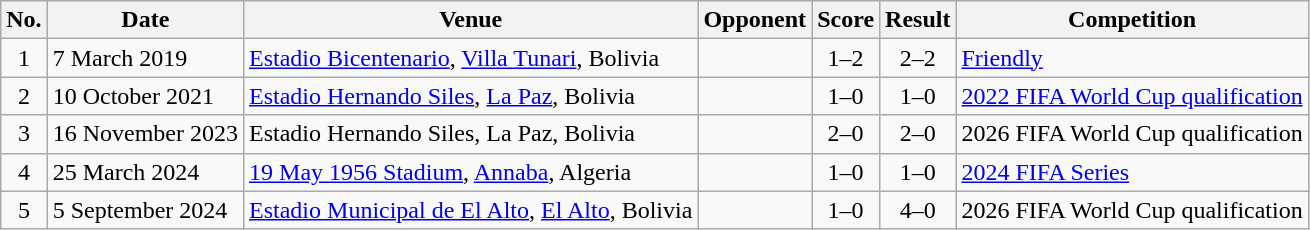<table class="wikitable sortable">
<tr>
<th scope="col">No.</th>
<th scope="col">Date</th>
<th scope="col">Venue</th>
<th scope="col">Opponent</th>
<th scope="col">Score</th>
<th scope="col">Result</th>
<th scope="col">Competition</th>
</tr>
<tr>
<td style="text-align:center">1</td>
<td>7 March 2019</td>
<td><a href='#'>Estadio Bicentenario</a>, <a href='#'>Villa Tunari</a>, Bolivia</td>
<td></td>
<td style="text-align:center">1–2</td>
<td style="text-align:center">2–2</td>
<td><a href='#'>Friendly</a></td>
</tr>
<tr>
<td style="text-align:center">2</td>
<td>10 October 2021</td>
<td><a href='#'>Estadio Hernando Siles</a>, <a href='#'>La Paz</a>, Bolivia</td>
<td></td>
<td style="text-align:center">1–0</td>
<td style="text-align:center">1–0</td>
<td><a href='#'>2022 FIFA World Cup qualification</a></td>
</tr>
<tr>
<td style="text-align:center">3</td>
<td>16 November 2023</td>
<td>Estadio Hernando Siles, La Paz, Bolivia</td>
<td></td>
<td style="text-align:center">2–0</td>
<td style="text-align:center">2–0</td>
<td>2026 FIFA World Cup qualification</td>
</tr>
<tr>
<td style="text-align:center">4</td>
<td>25 March 2024</td>
<td><a href='#'>19 May 1956 Stadium</a>, <a href='#'>Annaba</a>, Algeria</td>
<td></td>
<td style="text-align:center">1–0</td>
<td style="text-align:center">1–0</td>
<td><a href='#'>2024 FIFA Series</a></td>
</tr>
<tr>
<td style="text-align:center">5</td>
<td>5 September 2024</td>
<td><a href='#'>Estadio Municipal de El Alto</a>, <a href='#'>El Alto</a>, Bolivia</td>
<td></td>
<td style="text-align:center">1–0</td>
<td style="text-align:center">4–0</td>
<td>2026 FIFA World Cup qualification</td>
</tr>
</table>
